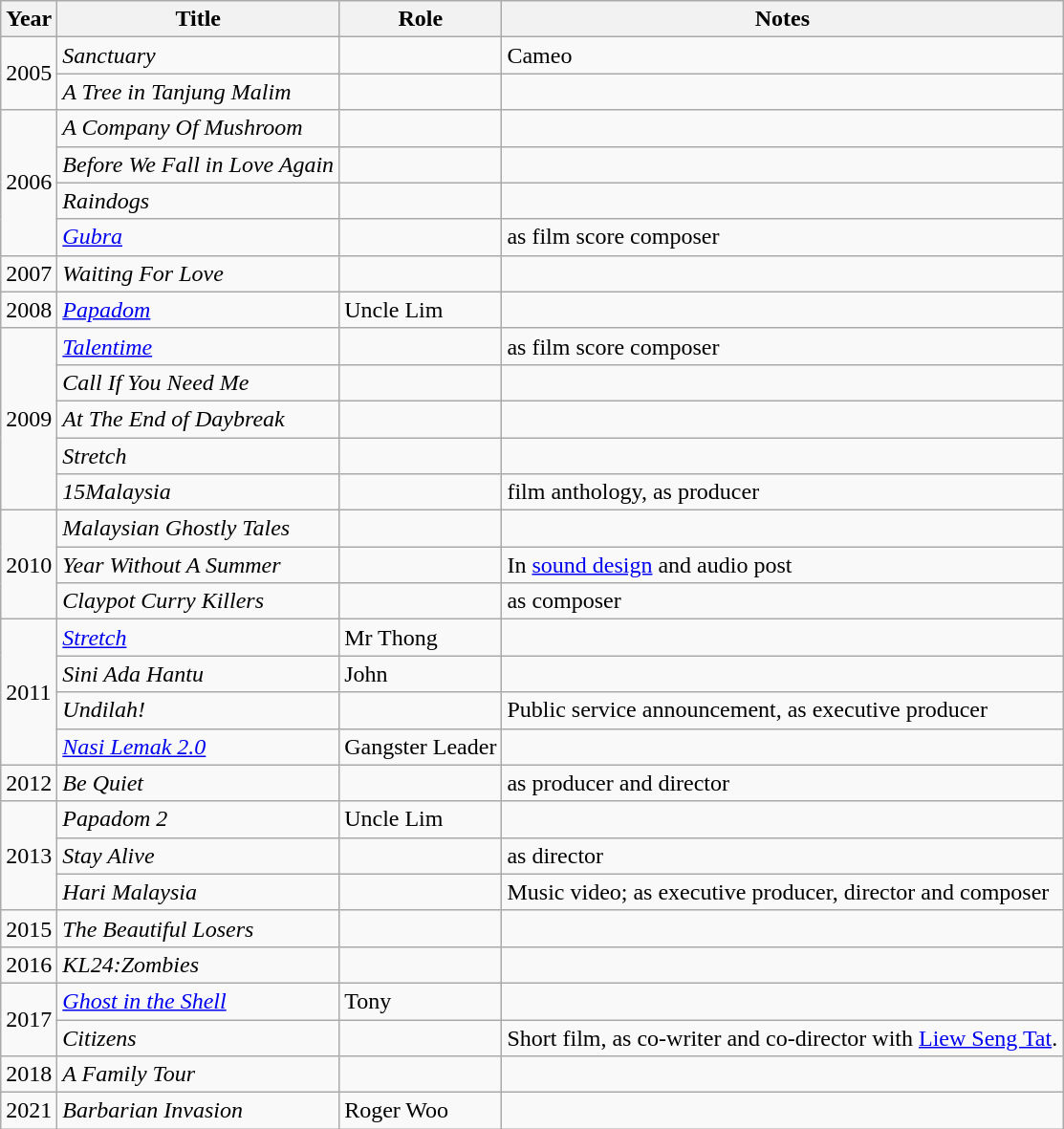<table class="wikitable">
<tr>
<th>Year</th>
<th>Title</th>
<th>Role</th>
<th>Notes</th>
</tr>
<tr>
<td rowspan="2">2005</td>
<td><em>Sanctuary</em></td>
<td></td>
<td>Cameo</td>
</tr>
<tr>
<td><em>A Tree in Tanjung Malim</em></td>
<td></td>
<td></td>
</tr>
<tr>
<td rowspan="4">2006</td>
<td><em>A Company Of Mushroom</em></td>
<td></td>
<td></td>
</tr>
<tr>
<td><em>Before We Fall in Love Again</em></td>
<td></td>
<td></td>
</tr>
<tr>
<td><em>Raindogs</em></td>
<td></td>
<td></td>
</tr>
<tr>
<td><em><a href='#'>Gubra</a></em></td>
<td></td>
<td>as film score composer</td>
</tr>
<tr>
<td>2007</td>
<td><em>Waiting For Love</em></td>
<td></td>
<td></td>
</tr>
<tr>
<td>2008</td>
<td><a href='#'><em>Papadom</em></a></td>
<td>Uncle Lim</td>
<td></td>
</tr>
<tr>
<td rowspan="5">2009</td>
<td><em><a href='#'>Talentime</a></em></td>
<td></td>
<td>as film score composer</td>
</tr>
<tr>
<td><em>Call If You Need Me</em></td>
<td></td>
<td></td>
</tr>
<tr>
<td><em>At The End of Daybreak</em></td>
<td></td>
<td></td>
</tr>
<tr>
<td><em>Stretch</em></td>
<td></td>
<td></td>
</tr>
<tr>
<td><em>15Malaysia</em></td>
<td></td>
<td>film anthology, as producer</td>
</tr>
<tr>
<td rowspan="3">2010</td>
<td><em>Malaysian Ghostly Tales</em></td>
<td></td>
<td></td>
</tr>
<tr>
<td><em>Year Without A Summer</em></td>
<td></td>
<td>In <a href='#'>sound design</a> and audio post</td>
</tr>
<tr>
<td><em>Claypot Curry Killers</em></td>
<td></td>
<td>as composer</td>
</tr>
<tr>
<td rowspan="4">2011</td>
<td><em><a href='#'>Stretch</a></em></td>
<td>Mr Thong</td>
<td></td>
</tr>
<tr>
<td><em>Sini Ada Hantu</em></td>
<td>John</td>
<td></td>
</tr>
<tr>
<td><em>Undilah!</em></td>
<td></td>
<td>Public service announcement, as executive producer</td>
</tr>
<tr>
<td><em><a href='#'>Nasi Lemak 2.0</a></em></td>
<td>Gangster Leader</td>
<td></td>
</tr>
<tr>
<td>2012</td>
<td><em>Be Quiet</em></td>
<td></td>
<td>as producer and director</td>
</tr>
<tr>
<td rowspan="3">2013</td>
<td><em>Papadom 2</em></td>
<td>Uncle Lim</td>
<td></td>
</tr>
<tr>
<td><em>Stay Alive</em></td>
<td></td>
<td>as director</td>
</tr>
<tr>
<td><em>Hari Malaysia</em></td>
<td></td>
<td>Music video; as executive producer, director and composer</td>
</tr>
<tr>
<td>2015</td>
<td><em>The Beautiful Losers</em></td>
<td></td>
<td></td>
</tr>
<tr>
<td>2016</td>
<td><em>KL24:Zombies</em></td>
<td></td>
<td></td>
</tr>
<tr>
<td rowspan="2">2017</td>
<td><a href='#'><em>Ghost in the Shell</em></a></td>
<td>Tony</td>
<td></td>
</tr>
<tr>
<td><em>Citizens</em></td>
<td></td>
<td>Short film, as co-writer and co-director with <a href='#'>Liew Seng Tat</a>.</td>
</tr>
<tr>
<td>2018</td>
<td><em>A Family Tour</em></td>
<td></td>
<td></td>
</tr>
<tr>
<td>2021</td>
<td><em>Barbarian Invasion</em></td>
<td>Roger Woo</td>
<td></td>
</tr>
</table>
